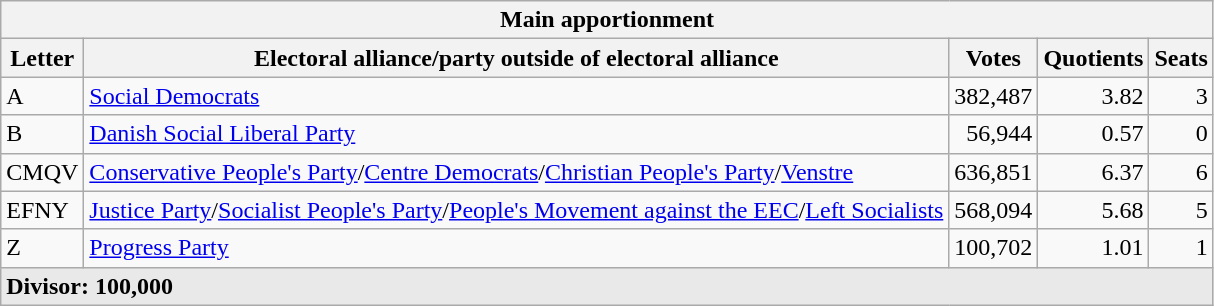<table class="wikitable">
<tr>
<th colspan="5">Main apportionment</th>
</tr>
<tr>
<th>Letter</th>
<th>Electoral alliance/party outside of electoral alliance</th>
<th>Votes</th>
<th>Quotients</th>
<th>Seats</th>
</tr>
<tr>
<td style="text-align:left;">A</td>
<td style="text-align:left;"><a href='#'>Social Democrats</a></td>
<td style="text-align:right;">382,487</td>
<td style="text-align:right;">3.82</td>
<td style="text-align:right;">3</td>
</tr>
<tr>
<td style="text-align:left;">B</td>
<td style="text-align:left;"><a href='#'>Danish Social Liberal Party</a></td>
<td style="text-align:right;">56,944</td>
<td style="text-align:right;">0.57</td>
<td style="text-align:right;">0</td>
</tr>
<tr>
<td style="text-align:left;">CMQV</td>
<td style="text-align:left;"><a href='#'>Conservative People's Party</a>/<a href='#'>Centre Democrats</a>/<a href='#'>Christian People's Party</a>/<a href='#'>Venstre</a></td>
<td style="text-align:right;">636,851</td>
<td style="text-align:right;">6.37</td>
<td style="text-align:right;">6</td>
</tr>
<tr>
<td style="text-align:left;">EFNY</td>
<td style="text-align:left;"><a href='#'>Justice Party</a>/<a href='#'>Socialist People's Party</a>/<a href='#'>People's Movement against the EEC</a>/<a href='#'>Left Socialists</a></td>
<td style="text-align:right;">568,094</td>
<td style="text-align:right;">5.68</td>
<td style="text-align:right;">5</td>
</tr>
<tr>
<td style="text-align:left;">Z</td>
<td style="text-align:left;"><a href='#'>Progress Party</a></td>
<td style="text-align:right;">100,702</td>
<td style="text-align:right;">1.01</td>
<td style="text-align:right;">1</td>
</tr>
<tr style="background-color:#E9E9E9">
<td colspan="5" style="text-align:left;"><strong>Divisor: 100,000</strong></td>
</tr>
</table>
